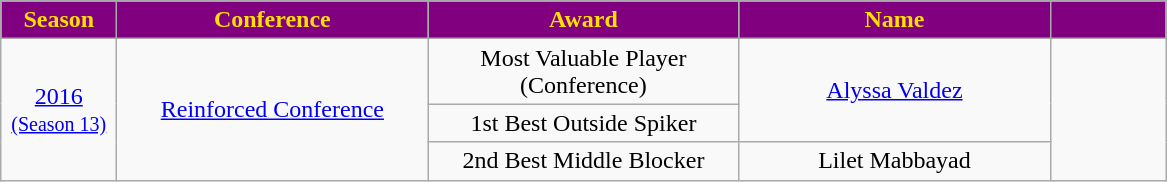<table class="wikitable">
<tr>
<th width=70px style="background:#800080; color:#FFDF00;">Season</th>
<th width=200px style="background:#800080; color:#FFDF00">Conference</th>
<th width=200px style="background:#800080; color:#FFDF00">Award</th>
<th width=200px style="background:#800080; color:#FFDF00">Name</th>
<th width=70px style="background:#800080; color:#FFDF00;"></th>
</tr>
<tr align=center>
<td rowspan=3><a href='#'>2016 <small>(Season 13)</small></a></td>
<td rowspan=3><a href='#'>Reinforced Conference</a></td>
<td>Most Valuable Player (Conference)</td>
<td rowspan=2><a href='#'>Alyssa Valdez</a></td>
<td rowspan=3></td>
</tr>
<tr align=center>
<td>1st Best Outside Spiker</td>
</tr>
<tr align=center>
<td>2nd Best Middle Blocker</td>
<td>Lilet Mabbayad</td>
</tr>
</table>
